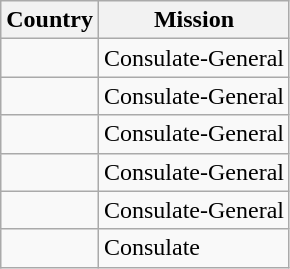<table class=wikitable>
<tr>
<th>Country</th>
<th>Mission</th>
</tr>
<tr>
<td></td>
<td>Consulate-General</td>
</tr>
<tr>
<td></td>
<td>Consulate-General</td>
</tr>
<tr>
<td></td>
<td>Consulate-General</td>
</tr>
<tr>
<td></td>
<td>Consulate-General</td>
</tr>
<tr>
<td></td>
<td>Consulate-General</td>
</tr>
<tr>
<td></td>
<td>Consulate</td>
</tr>
</table>
